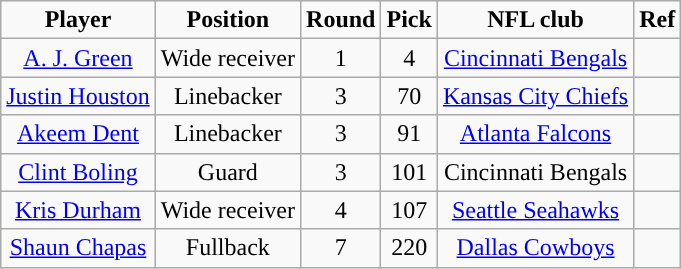<table class="wikitable">
<tr align="center">
<td><strong>Player</strong></td>
<td><strong>Position</strong></td>
<td><strong>Round</strong></td>
<td><strong>Pick</strong></td>
<td><strong>NFL club</strong></td>
<td><strong>Ref</strong></td>
</tr>
<tr align="center" bgcolor="">
<td><a href='#'>A. J. Green</a></td>
<td>Wide receiver</td>
<td>1</td>
<td>4</td>
<td><a href='#'>Cincinnati Bengals</a></td>
<td></td>
</tr>
<tr align="center" bgcolor="">
<td><a href='#'>Justin Houston</a></td>
<td>Linebacker</td>
<td>3</td>
<td>70</td>
<td><a href='#'>Kansas City Chiefs</a></td>
<td></td>
</tr>
<tr align="center" bgcolor="">
<td><a href='#'>Akeem Dent</a></td>
<td>Linebacker</td>
<td>3</td>
<td>91</td>
<td><a href='#'>Atlanta Falcons</a></td>
<td></td>
</tr>
<tr align="center" bgcolor="">
<td><a href='#'>Clint Boling</a></td>
<td>Guard</td>
<td>3</td>
<td>101</td>
<td>Cincinnati Bengals</td>
<td></td>
</tr>
<tr align="center" bgcolor="">
<td><a href='#'>Kris Durham</a></td>
<td>Wide receiver</td>
<td>4</td>
<td>107</td>
<td><a href='#'>Seattle Seahawks</a></td>
<td></td>
</tr>
<tr align="center" bgcolor="">
<td><a href='#'>Shaun Chapas</a></td>
<td>Fullback</td>
<td>7</td>
<td>220</td>
<td><a href='#'>Dallas Cowboys</a></td>
<td></td>
</tr>
</table>
